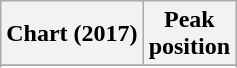<table class="wikitable sortable plainrowheaders" style="text-align:center">
<tr>
<th scope="col">Chart (2017)</th>
<th scope="col">Peak<br> position</th>
</tr>
<tr>
</tr>
<tr>
</tr>
<tr>
</tr>
<tr>
</tr>
</table>
